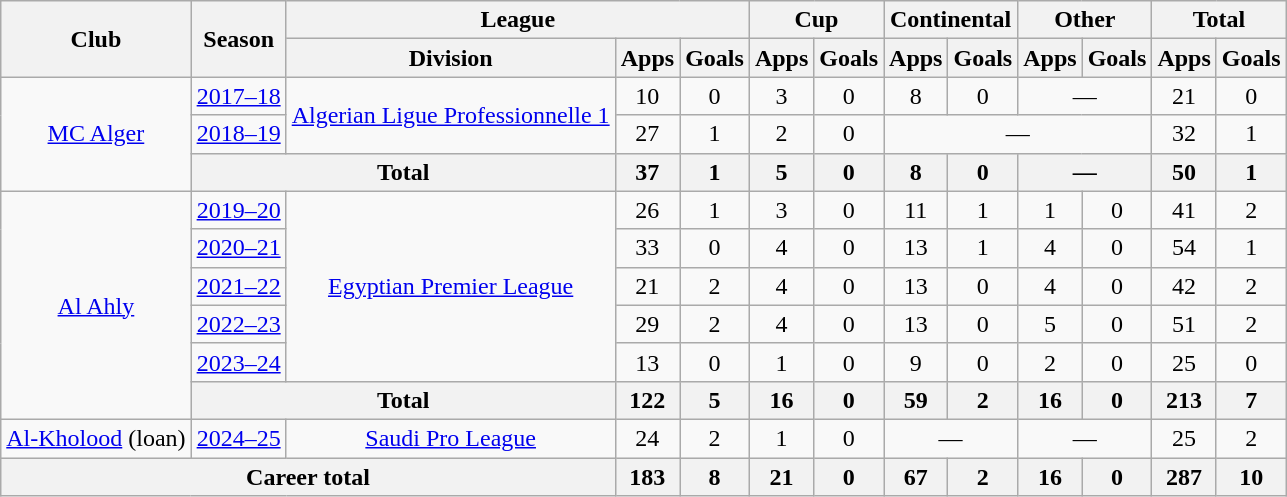<table class="wikitable" style="text-align:center">
<tr>
<th rowspan="2">Club</th>
<th rowspan="2">Season</th>
<th colspan="3">League</th>
<th colspan="2">Cup</th>
<th colspan="2">Continental</th>
<th colspan="2">Other</th>
<th colspan="2">Total</th>
</tr>
<tr>
<th>Division</th>
<th>Apps</th>
<th>Goals</th>
<th>Apps</th>
<th>Goals</th>
<th>Apps</th>
<th>Goals</th>
<th>Apps</th>
<th>Goals</th>
<th>Apps</th>
<th>Goals</th>
</tr>
<tr>
<td rowspan="3"><a href='#'>MC Alger</a></td>
<td><a href='#'>2017–18</a></td>
<td rowspan="2"><a href='#'>Algerian Ligue Professionnelle 1</a></td>
<td>10</td>
<td>0</td>
<td>3</td>
<td>0</td>
<td>8</td>
<td>0</td>
<td colspan="2">—</td>
<td>21</td>
<td>0</td>
</tr>
<tr>
<td><a href='#'>2018–19</a></td>
<td>27</td>
<td>1</td>
<td>2</td>
<td>0</td>
<td colspan="4">—</td>
<td>32</td>
<td>1</td>
</tr>
<tr>
<th colspan="2">Total</th>
<th>37</th>
<th>1</th>
<th>5</th>
<th>0</th>
<th>8</th>
<th>0</th>
<th colspan="2">—</th>
<th>50</th>
<th>1</th>
</tr>
<tr>
<td rowspan="6"><a href='#'>Al Ahly</a></td>
<td><a href='#'>2019–20</a></td>
<td rowspan="5"><a href='#'>Egyptian Premier League</a></td>
<td>26</td>
<td>1</td>
<td>3</td>
<td>0</td>
<td>11</td>
<td>1</td>
<td>1</td>
<td>0</td>
<td>41</td>
<td>2</td>
</tr>
<tr>
<td><a href='#'>2020–21</a></td>
<td>33</td>
<td>0</td>
<td>4</td>
<td>0</td>
<td>13</td>
<td>1</td>
<td>4</td>
<td>0</td>
<td>54</td>
<td>1</td>
</tr>
<tr>
<td><a href='#'>2021–22</a></td>
<td>21</td>
<td>2</td>
<td>4</td>
<td>0</td>
<td>13</td>
<td>0</td>
<td>4</td>
<td>0</td>
<td>42</td>
<td>2</td>
</tr>
<tr>
<td><a href='#'>2022–23</a></td>
<td>29</td>
<td>2</td>
<td>4</td>
<td>0</td>
<td>13</td>
<td>0</td>
<td>5</td>
<td>0</td>
<td>51</td>
<td>2</td>
</tr>
<tr>
<td><a href='#'>2023–24</a></td>
<td>13</td>
<td>0</td>
<td>1</td>
<td>0</td>
<td>9</td>
<td>0</td>
<td>2</td>
<td>0</td>
<td>25</td>
<td>0</td>
</tr>
<tr>
<th colspan="2">Total</th>
<th>122</th>
<th>5</th>
<th>16</th>
<th>0</th>
<th>59</th>
<th>2</th>
<th>16</th>
<th>0</th>
<th>213</th>
<th>7</th>
</tr>
<tr>
<td><a href='#'>Al-Kholood</a> (loan)</td>
<td><a href='#'>2024–25</a></td>
<td><a href='#'>Saudi Pro League</a></td>
<td>24</td>
<td>2</td>
<td>1</td>
<td>0</td>
<td colspan="2">—</td>
<td colspan="2">—</td>
<td>25</td>
<td>2</td>
</tr>
<tr>
<th colspan="3">Career total</th>
<th>183</th>
<th>8</th>
<th>21</th>
<th>0</th>
<th>67</th>
<th>2</th>
<th>16</th>
<th>0</th>
<th>287</th>
<th>10</th>
</tr>
</table>
